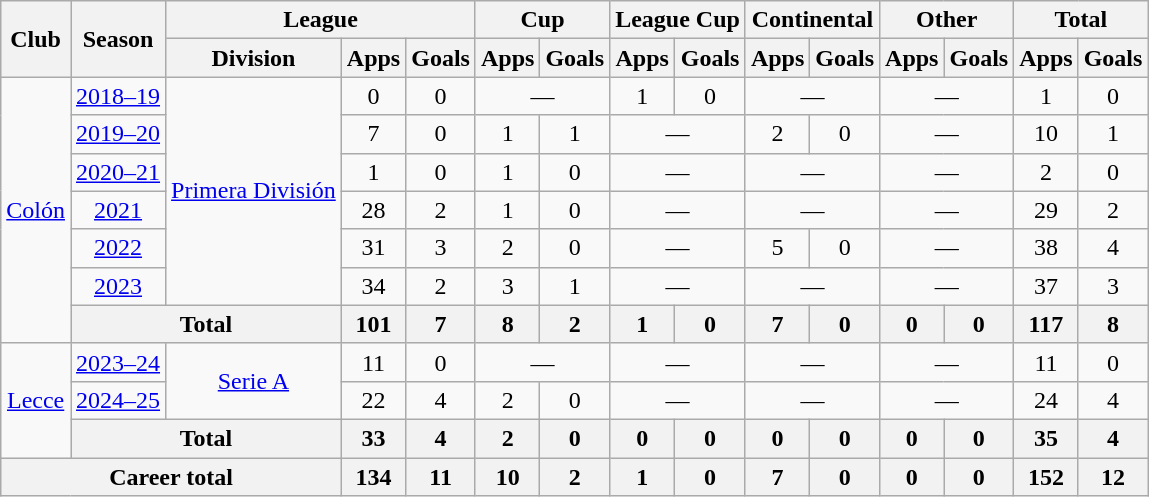<table class="wikitable" style="text-align:center">
<tr>
<th rowspan="2">Club</th>
<th rowspan="2">Season</th>
<th colspan="3">League</th>
<th colspan="2">Cup</th>
<th colspan="2">League Cup</th>
<th colspan="2">Continental</th>
<th colspan="2">Other</th>
<th colspan="2">Total</th>
</tr>
<tr>
<th>Division</th>
<th>Apps</th>
<th>Goals</th>
<th>Apps</th>
<th>Goals</th>
<th>Apps</th>
<th>Goals</th>
<th>Apps</th>
<th>Goals</th>
<th>Apps</th>
<th>Goals</th>
<th>Apps</th>
<th>Goals</th>
</tr>
<tr>
<td rowspan="7"><a href='#'>Colón</a></td>
<td><a href='#'>2018–19</a></td>
<td rowspan="6"><a href='#'>Primera División</a></td>
<td>0</td>
<td>0</td>
<td colspan="2">—</td>
<td>1</td>
<td>0</td>
<td colspan="2">—</td>
<td colspan="2">—</td>
<td>1</td>
<td>0</td>
</tr>
<tr>
<td><a href='#'>2019–20</a></td>
<td>7</td>
<td>0</td>
<td>1</td>
<td>1</td>
<td colspan="2">—</td>
<td>2</td>
<td>0</td>
<td colspan="2">—</td>
<td>10</td>
<td>1</td>
</tr>
<tr>
<td><a href='#'>2020–21</a></td>
<td>1</td>
<td>0</td>
<td>1</td>
<td>0</td>
<td colspan="2">—</td>
<td colspan="2">—</td>
<td colspan="2">—</td>
<td>2</td>
<td>0</td>
</tr>
<tr>
<td><a href='#'>2021</a></td>
<td>28</td>
<td>2</td>
<td>1</td>
<td>0</td>
<td colspan="2">—</td>
<td colspan="2">—</td>
<td colspan="2">—</td>
<td>29</td>
<td>2</td>
</tr>
<tr>
<td><a href='#'>2022</a></td>
<td>31</td>
<td>3</td>
<td>2</td>
<td>0</td>
<td colspan="2">—</td>
<td>5</td>
<td>0</td>
<td colspan="2">—</td>
<td>38</td>
<td>4</td>
</tr>
<tr>
<td><a href='#'>2023</a></td>
<td>34</td>
<td>2</td>
<td>3</td>
<td>1</td>
<td colspan="2">—</td>
<td colspan="2">—</td>
<td colspan="2">—</td>
<td>37</td>
<td>3</td>
</tr>
<tr>
<th colspan="2">Total</th>
<th>101</th>
<th>7</th>
<th>8</th>
<th>2</th>
<th>1</th>
<th>0</th>
<th>7</th>
<th>0</th>
<th>0</th>
<th>0</th>
<th>117</th>
<th>8</th>
</tr>
<tr>
<td rowspan="3"><a href='#'>Lecce</a></td>
<td><a href='#'>2023–24</a></td>
<td rowspan="2"><a href='#'>Serie A</a></td>
<td>11</td>
<td>0</td>
<td colspan="2">—</td>
<td colspan="2">—</td>
<td colspan="2">—</td>
<td colspan="2">—</td>
<td>11</td>
<td>0</td>
</tr>
<tr>
<td><a href='#'>2024–25</a></td>
<td>22</td>
<td>4</td>
<td>2</td>
<td>0</td>
<td colspan="2">—</td>
<td colspan="2">—</td>
<td colspan="2">—</td>
<td>24</td>
<td>4</td>
</tr>
<tr>
<th colspan="2">Total</th>
<th>33</th>
<th>4</th>
<th>2</th>
<th>0</th>
<th>0</th>
<th>0</th>
<th>0</th>
<th>0</th>
<th>0</th>
<th>0</th>
<th>35</th>
<th>4</th>
</tr>
<tr>
<th colspan="3">Career total</th>
<th>134</th>
<th>11</th>
<th>10</th>
<th>2</th>
<th>1</th>
<th>0</th>
<th>7</th>
<th>0</th>
<th>0</th>
<th>0</th>
<th>152</th>
<th>12</th>
</tr>
</table>
